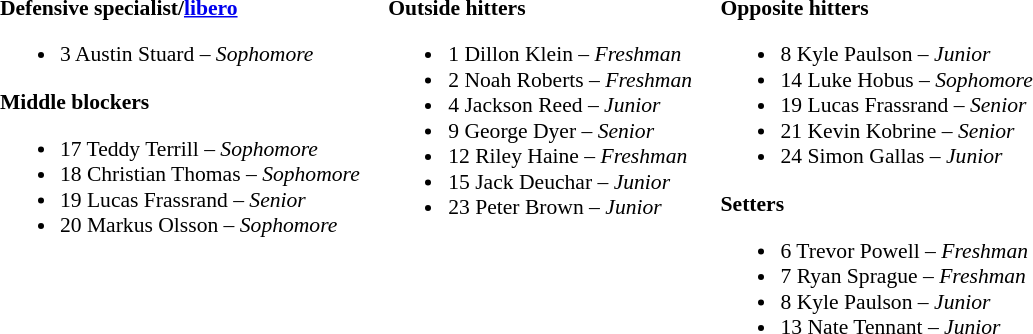<table class="toccolours" style="border-collapse:collapse; font-size:90%;">
<tr>
<td colspan="7" style=></td>
</tr>
<tr>
</tr>
<tr>
<td width="03"> </td>
<td style="vertical-align:top"><br><strong>Defensive specialist/<a href='#'>libero</a></strong><ul><li>3 Austin Stuard – <em>Sophomore</em></li></ul><strong>Middle blockers</strong><ul><li>17 Teddy Terrill – <em>Sophomore</em></li><li>18 Christian Thomas – <em> Sophomore</em></li><li>19 Lucas Frassrand – <em>Senior</em></li><li>20 Markus Olsson – <em>Sophomore</em></li></ul></td>
<td width="15"> </td>
<td style="vertical-align:top"><br><strong>Outside hitters</strong><ul><li>1 Dillon Klein – <em>Freshman</em></li><li>2 Noah Roberts – <em>Freshman</em></li><li>4 Jackson Reed – <em>Junior</em></li><li>9 George Dyer – <em>Senior</em></li><li>12 Riley Haine – <em>Freshman</em></li><li>15 Jack Deuchar – <em>Junior</em></li><li>23 Peter Brown – <em>Junior</em></li></ul></td>
<td width="15"> </td>
<td style="vertical-align:top"><br><strong>Opposite hitters</strong><ul><li>8 Kyle Paulson – <em>Junior</em></li><li>14 Luke Hobus – <em>Sophomore</em></li><li>19 Lucas Frassrand – <em>Senior</em></li><li>21 Kevin Kobrine – <em> Senior</em></li><li>24 Simon Gallas – <em> Junior</em></li></ul><strong>Setters</strong><ul><li>6 Trevor Powell – <em>Freshman</em></li><li>7 Ryan Sprague – <em>Freshman</em></li><li>8 Kyle Paulson – <em>Junior</em></li><li>13 Nate Tennant – <em>Junior</em></li></ul></td>
<td width="20"> </td>
</tr>
</table>
